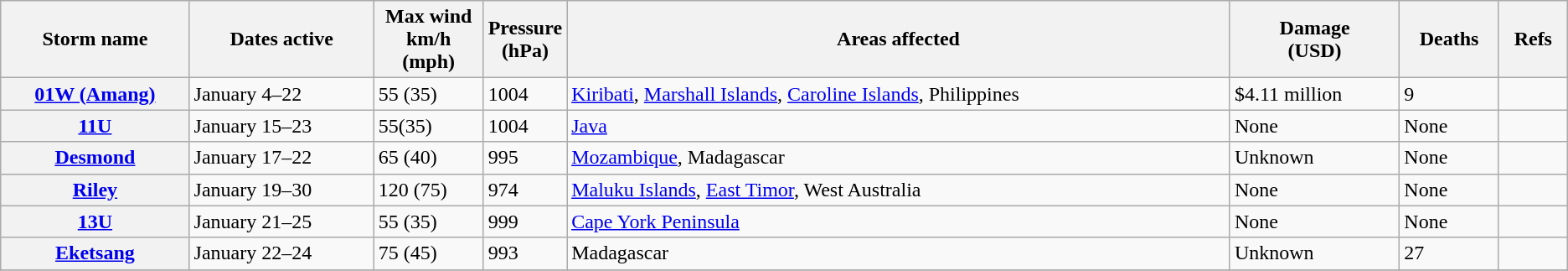<table class="wikitable sortable">
<tr>
<th>Storm name</th>
<th>Dates active</th>
<th width="7%">Max wind<br>km/h (mph)</th>
<th width="5%">Pressure<br>(hPa)</th>
<th>Areas affected</th>
<th>Damage<br>(USD)</th>
<th>Deaths</th>
<th>Refs</th>
</tr>
<tr>
<th><a href='#'>01W (Amang)</a></th>
<td>January 4–22</td>
<td>55 (35)</td>
<td>1004</td>
<td><a href='#'>Kiribati</a>, <a href='#'>Marshall Islands</a>, <a href='#'>Caroline Islands</a>, Philippines</td>
<td>$4.11 million</td>
<td>9</td>
<td></td>
</tr>
<tr>
<th><a href='#'>11U</a></th>
<td>January 15–23</td>
<td>55(35)</td>
<td>1004</td>
<td><a href='#'>Java</a></td>
<td>None</td>
<td>None</td>
<td></td>
</tr>
<tr>
<th><a href='#'>Desmond</a></th>
<td>January 17–22</td>
<td>65 (40)</td>
<td>995</td>
<td><a href='#'>Mozambique</a>, Madagascar</td>
<td>Unknown</td>
<td>None</td>
<td></td>
</tr>
<tr>
<th><a href='#'>Riley</a></th>
<td>January 19–30</td>
<td>120 (75)</td>
<td>974</td>
<td><a href='#'>Maluku Islands</a>, <a href='#'>East Timor</a>, West Australia</td>
<td>None</td>
<td>None</td>
<td></td>
</tr>
<tr>
<th><a href='#'>13U</a></th>
<td>January 21–25</td>
<td>55 (35)</td>
<td>999</td>
<td><a href='#'>Cape York Peninsula</a></td>
<td>None</td>
<td>None</td>
<td></td>
</tr>
<tr>
<th><a href='#'>Eketsang</a></th>
<td>January 22–24</td>
<td>75 (45)</td>
<td>993</td>
<td>Madagascar</td>
<td>Unknown</td>
<td>27</td>
<td></td>
</tr>
<tr>
</tr>
</table>
